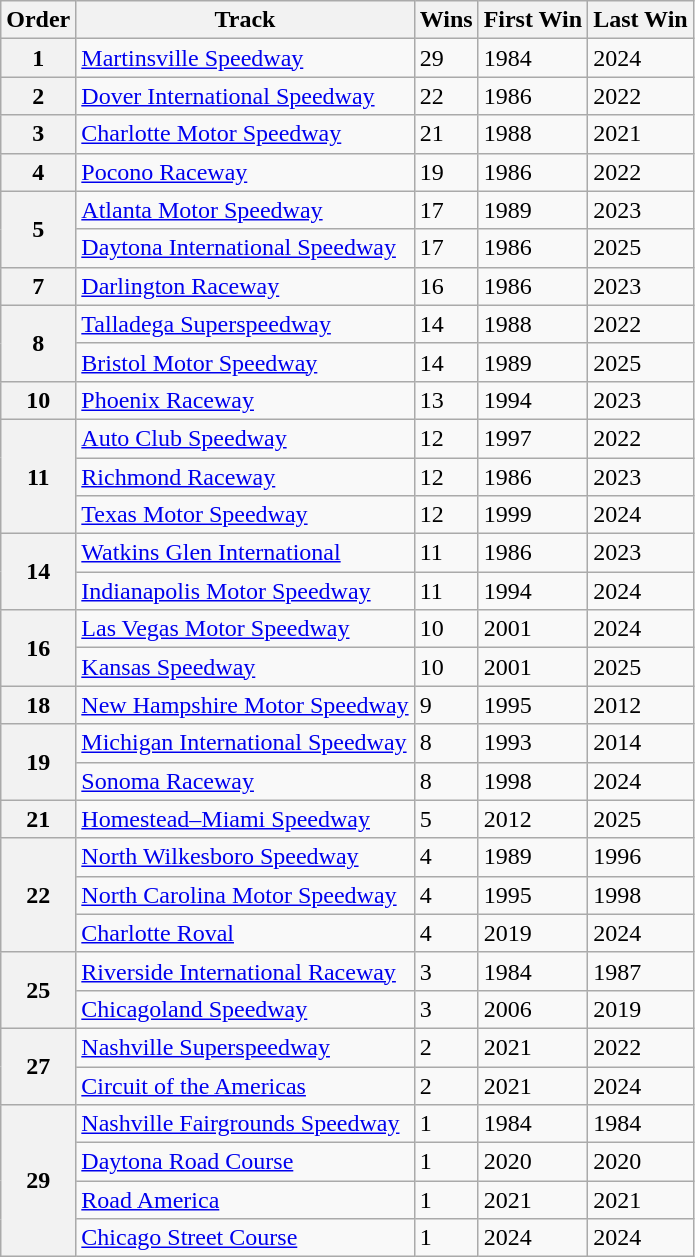<table class="wikitable sortable">
<tr>
<th scope="col">Order</th>
<th scope="col">Track</th>
<th scope="col">Wins</th>
<th scope="col">First Win</th>
<th scope="col">Last Win</th>
</tr>
<tr>
<th scope="row">1</th>
<td><a href='#'>Martinsville Speedway</a></td>
<td>29</td>
<td>1984</td>
<td>2024</td>
</tr>
<tr>
<th scope="row">2</th>
<td><a href='#'>Dover International Speedway</a></td>
<td>22</td>
<td>1986</td>
<td>2022</td>
</tr>
<tr>
<th scope="row">3</th>
<td><a href='#'>Charlotte Motor Speedway</a></td>
<td>21</td>
<td>1988</td>
<td>2021</td>
</tr>
<tr>
<th scope="row">4</th>
<td><a href='#'>Pocono Raceway</a></td>
<td>19</td>
<td>1986</td>
<td>2022</td>
</tr>
<tr>
<th rowspan="2" scope="row">5</th>
<td><a href='#'>Atlanta Motor Speedway</a></td>
<td>17</td>
<td>1989</td>
<td>2023</td>
</tr>
<tr>
<td><a href='#'>Daytona International Speedway</a></td>
<td>17</td>
<td>1986</td>
<td>2025</td>
</tr>
<tr>
<th scope="row">7</th>
<td><a href='#'>Darlington Raceway</a></td>
<td>16</td>
<td>1986</td>
<td>2023</td>
</tr>
<tr>
<th rowspan="2" scope="row">8</th>
<td><a href='#'>Talladega Superspeedway</a></td>
<td>14</td>
<td>1988</td>
<td>2022</td>
</tr>
<tr>
<td><a href='#'>Bristol Motor Speedway</a></td>
<td>14</td>
<td>1989</td>
<td>2025</td>
</tr>
<tr>
<th scope="row">10</th>
<td><a href='#'>Phoenix Raceway</a></td>
<td>13</td>
<td>1994</td>
<td>2023</td>
</tr>
<tr>
<th rowspan="3" scope="row">11</th>
<td><a href='#'>Auto Club Speedway</a></td>
<td>12</td>
<td>1997</td>
<td>2022</td>
</tr>
<tr>
<td><a href='#'>Richmond Raceway</a></td>
<td>12</td>
<td>1986</td>
<td>2023</td>
</tr>
<tr>
<td><a href='#'>Texas Motor Speedway</a></td>
<td>12</td>
<td>1999</td>
<td>2024</td>
</tr>
<tr>
<th rowspan="2" scope="row">14</th>
<td><a href='#'>Watkins Glen International</a></td>
<td>11</td>
<td>1986</td>
<td>2023</td>
</tr>
<tr>
<td><a href='#'>Indianapolis Motor Speedway</a></td>
<td>11</td>
<td>1994</td>
<td>2024</td>
</tr>
<tr>
<th rowspan="2" scope="row">16</th>
<td><a href='#'>Las Vegas Motor Speedway</a></td>
<td>10</td>
<td>2001</td>
<td>2024</td>
</tr>
<tr>
<td><a href='#'>Kansas Speedway</a></td>
<td>10</td>
<td>2001</td>
<td>2025</td>
</tr>
<tr>
<th scope="row">18</th>
<td><a href='#'>New Hampshire Motor Speedway</a></td>
<td>9</td>
<td>1995</td>
<td>2012</td>
</tr>
<tr>
<th rowspan="2" scope="row">19</th>
<td><a href='#'>Michigan International Speedway</a></td>
<td>8</td>
<td>1993</td>
<td>2014</td>
</tr>
<tr>
<td><a href='#'>Sonoma Raceway</a></td>
<td>8</td>
<td>1998</td>
<td>2024</td>
</tr>
<tr>
<th scope="row">21</th>
<td><a href='#'>Homestead–Miami Speedway</a></td>
<td>5</td>
<td>2012</td>
<td>2025</td>
</tr>
<tr>
<th rowspan="3" scope="row">22</th>
<td><a href='#'>North Wilkesboro Speedway</a></td>
<td>4</td>
<td>1989</td>
<td>1996</td>
</tr>
<tr>
<td><a href='#'>North Carolina Motor Speedway</a></td>
<td>4</td>
<td>1995</td>
<td>1998</td>
</tr>
<tr>
<td><a href='#'>Charlotte Roval</a></td>
<td>4</td>
<td>2019</td>
<td>2024</td>
</tr>
<tr>
<th rowspan="2" scope="row">25</th>
<td><a href='#'>Riverside International Raceway</a></td>
<td>3</td>
<td>1984</td>
<td>1987</td>
</tr>
<tr>
<td><a href='#'>Chicagoland Speedway</a></td>
<td>3</td>
<td>2006</td>
<td>2019</td>
</tr>
<tr>
<th rowspan="2" scope="row">27</th>
<td><a href='#'>Nashville Superspeedway</a></td>
<td>2</td>
<td>2021</td>
<td>2022</td>
</tr>
<tr>
<td><a href='#'>Circuit of the Americas</a></td>
<td>2</td>
<td>2021</td>
<td>2024</td>
</tr>
<tr>
<th rowspan="4" scope="row">29</th>
<td><a href='#'>Nashville Fairgrounds Speedway</a></td>
<td>1</td>
<td>1984</td>
<td>1984</td>
</tr>
<tr>
<td><a href='#'>Daytona Road Course</a></td>
<td>1</td>
<td>2020</td>
<td>2020</td>
</tr>
<tr>
<td><a href='#'>Road America</a></td>
<td>1</td>
<td>2021</td>
<td>2021</td>
</tr>
<tr>
<td><a href='#'>Chicago Street Course</a></td>
<td>1</td>
<td>2024</td>
<td>2024</td>
</tr>
</table>
